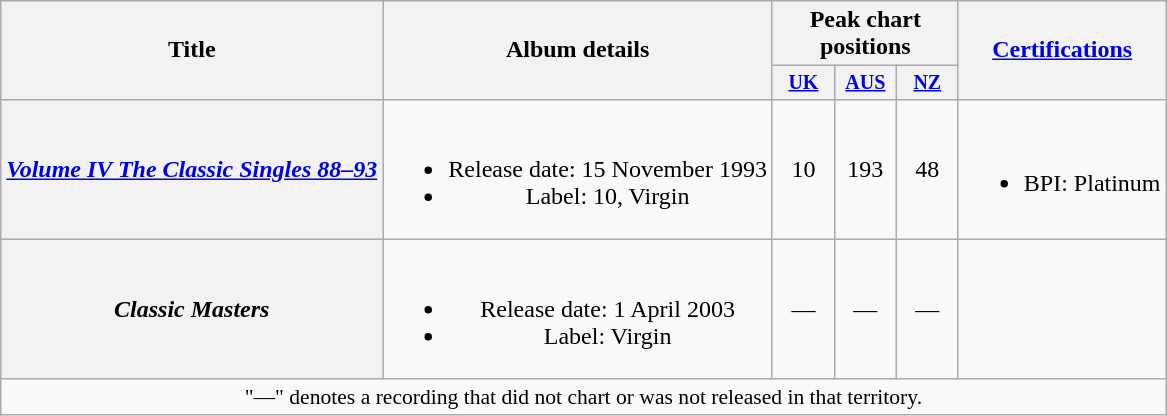<table class="wikitable plainrowheaders" style="text-align:center;">
<tr>
<th rowspan="2">Title</th>
<th rowspan="2">Album details</th>
<th colspan="3">Peak chart positions</th>
<th rowspan="2"><a href='#'>Certifications</a></th>
</tr>
<tr style="font-size:smaller;">
<th width="35"><a href='#'>UK</a><br></th>
<th width="35"><a href='#'>AUS</a><br></th>
<th width="35"><a href='#'>NZ</a><br></th>
</tr>
<tr>
<th scope="row"><em><a href='#'>Volume IV The Classic Singles 88–93</a></em></th>
<td><br><ul><li>Release date: 15 November 1993</li><li>Label: 10, Virgin</li></ul></td>
<td>10</td>
<td>193</td>
<td>48</td>
<td><br><ul><li>BPI: Platinum</li></ul></td>
</tr>
<tr>
<th scope="row"><em>Classic Masters</em></th>
<td><br><ul><li>Release date: 1 April 2003</li><li>Label: Virgin</li></ul></td>
<td>—</td>
<td>—</td>
<td>—</td>
<td></td>
</tr>
<tr>
<td colspan="15" style="font-size:90%">"—" denotes a recording that did not chart or was not released in that territory.</td>
</tr>
</table>
